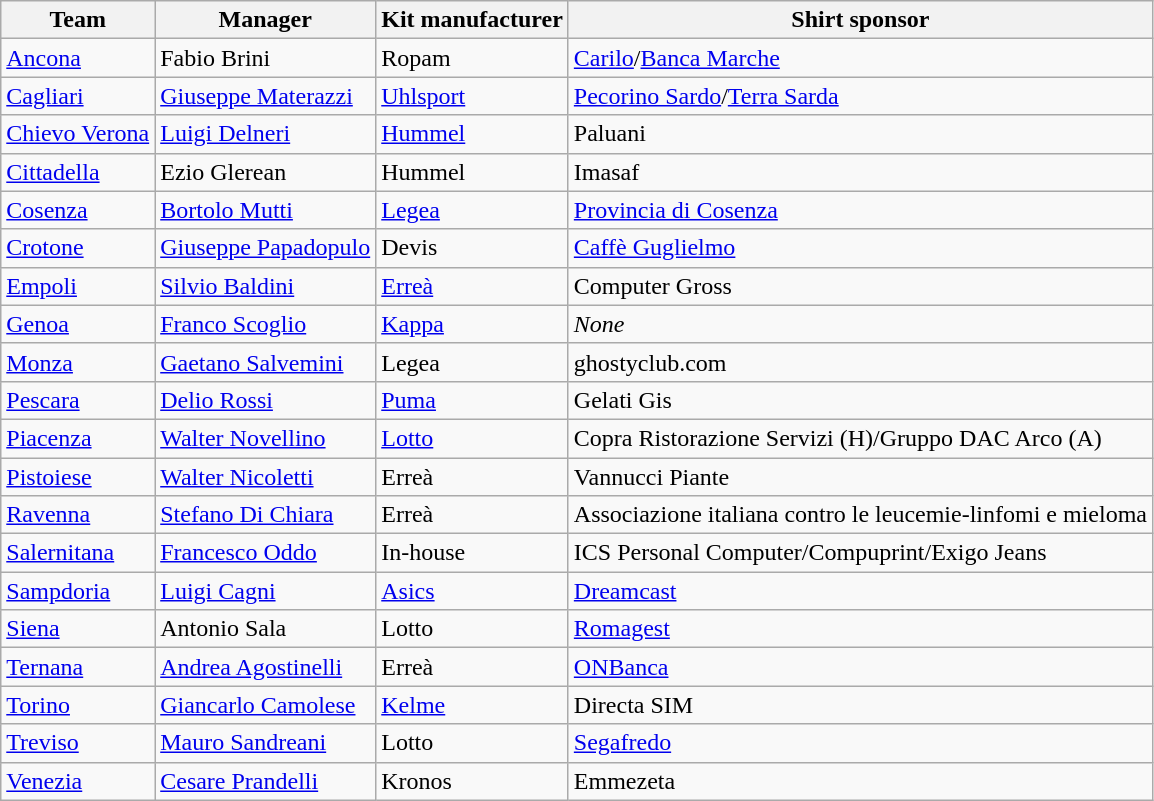<table class="wikitable sortable">
<tr>
<th>Team</th>
<th>Manager</th>
<th>Kit manufacturer</th>
<th>Shirt sponsor</th>
</tr>
<tr>
<td><a href='#'>Ancona</a></td>
<td> Fabio Brini</td>
<td>Ropam</td>
<td><a href='#'>Carilo</a>/<a href='#'>Banca Marche</a></td>
</tr>
<tr>
<td><a href='#'>Cagliari</a></td>
<td> <a href='#'>Giuseppe Materazzi</a></td>
<td><a href='#'>Uhlsport</a></td>
<td><a href='#'>Pecorino Sardo</a>/<a href='#'>Terra Sarda</a></td>
</tr>
<tr>
<td><a href='#'>Chievo Verona</a></td>
<td> <a href='#'>Luigi Delneri</a></td>
<td><a href='#'>Hummel</a></td>
<td>Paluani</td>
</tr>
<tr>
<td><a href='#'>Cittadella</a></td>
<td> Ezio Glerean</td>
<td>Hummel</td>
<td>Imasaf</td>
</tr>
<tr>
<td><a href='#'>Cosenza</a></td>
<td> <a href='#'>Bortolo Mutti</a></td>
<td><a href='#'>Legea</a></td>
<td><a href='#'>Provincia di Cosenza</a></td>
</tr>
<tr>
<td><a href='#'>Crotone</a></td>
<td> <a href='#'>Giuseppe Papadopulo</a></td>
<td>Devis</td>
<td><a href='#'>Caffè Guglielmo</a></td>
</tr>
<tr>
<td><a href='#'>Empoli</a></td>
<td> <a href='#'>Silvio Baldini</a></td>
<td><a href='#'>Erreà</a></td>
<td>Computer Gross</td>
</tr>
<tr>
<td><a href='#'>Genoa</a></td>
<td> <a href='#'>Franco Scoglio</a></td>
<td><a href='#'>Kappa</a></td>
<td><em>None</em></td>
</tr>
<tr>
<td><a href='#'>Monza</a></td>
<td> <a href='#'>Gaetano Salvemini</a></td>
<td>Legea</td>
<td>ghostyclub.com</td>
</tr>
<tr>
<td><a href='#'>Pescara</a></td>
<td> <a href='#'>Delio Rossi</a></td>
<td><a href='#'>Puma</a></td>
<td>Gelati Gis</td>
</tr>
<tr>
<td><a href='#'>Piacenza</a></td>
<td> <a href='#'>Walter Novellino</a></td>
<td><a href='#'>Lotto</a></td>
<td>Copra Ristorazione Servizi (H)/Gruppo DAC Arco (A)</td>
</tr>
<tr>
<td><a href='#'>Pistoiese</a></td>
<td> <a href='#'>Walter Nicoletti</a></td>
<td>Erreà</td>
<td>Vannucci Piante</td>
</tr>
<tr>
<td><a href='#'>Ravenna</a></td>
<td> <a href='#'>Stefano Di Chiara</a></td>
<td>Erreà</td>
<td>Associazione italiana contro le leucemie-linfomi e mieloma</td>
</tr>
<tr>
<td><a href='#'>Salernitana</a></td>
<td> <a href='#'>Francesco Oddo</a></td>
<td>In-house</td>
<td>ICS Personal Computer/Compuprint/Exigo Jeans</td>
</tr>
<tr>
<td><a href='#'>Sampdoria</a></td>
<td> <a href='#'>Luigi Cagni</a></td>
<td><a href='#'>Asics</a></td>
<td><a href='#'>Dreamcast</a></td>
</tr>
<tr>
<td><a href='#'>Siena</a></td>
<td> Antonio Sala</td>
<td>Lotto</td>
<td><a href='#'>Romagest</a></td>
</tr>
<tr>
<td><a href='#'>Ternana</a></td>
<td> <a href='#'>Andrea Agostinelli</a></td>
<td>Erreà</td>
<td><a href='#'>ONBanca</a></td>
</tr>
<tr>
<td><a href='#'>Torino</a></td>
<td> <a href='#'>Giancarlo Camolese</a></td>
<td><a href='#'>Kelme</a></td>
<td>Directa SIM</td>
</tr>
<tr>
<td><a href='#'>Treviso</a></td>
<td> <a href='#'>Mauro Sandreani</a></td>
<td>Lotto</td>
<td><a href='#'>Segafredo</a></td>
</tr>
<tr>
<td><a href='#'>Venezia</a></td>
<td> <a href='#'>Cesare Prandelli</a></td>
<td>Kronos</td>
<td>Emmezeta</td>
</tr>
</table>
